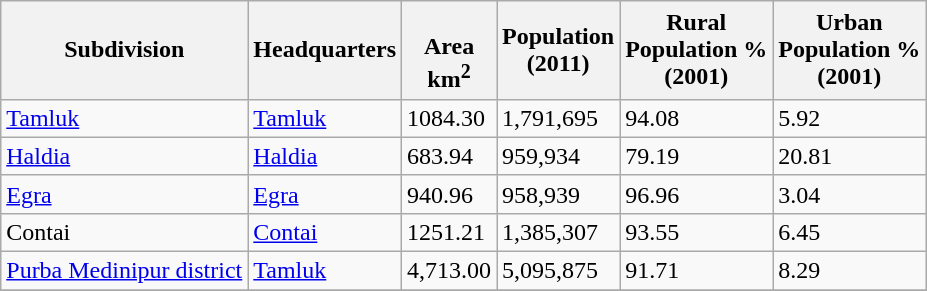<table class="wikitable sortable">
<tr>
<th>Subdivision</th>
<th>Headquarters</th>
<th><br>Area<br>km<sup>2</sup></th>
<th>Population<br>(2011)</th>
<th>Rural<br>Population %<br>(2001)</th>
<th>Urban<br> Population % <br>(2001)</th>
</tr>
<tr>
<td><a href='#'>Tamluk</a></td>
<td><a href='#'>Tamluk</a></td>
<td>1084.30</td>
<td>1,791,695</td>
<td>94.08</td>
<td>5.92</td>
</tr>
<tr>
<td><a href='#'>Haldia</a></td>
<td><a href='#'>Haldia</a></td>
<td>683.94</td>
<td>959,934</td>
<td>79.19</td>
<td>20.81</td>
</tr>
<tr>
<td><a href='#'>Egra</a></td>
<td><a href='#'>Egra</a></td>
<td>940.96</td>
<td>958,939</td>
<td>96.96</td>
<td>3.04</td>
</tr>
<tr>
<td>Contai</td>
<td><a href='#'>Contai</a></td>
<td>1251.21</td>
<td>1,385,307</td>
<td>93.55</td>
<td>6.45</td>
</tr>
<tr>
<td><a href='#'>Purba Medinipur district</a></td>
<td><a href='#'>Tamluk</a></td>
<td>4,713.00</td>
<td>5,095,875</td>
<td>91.71</td>
<td>8.29</td>
</tr>
<tr>
</tr>
</table>
